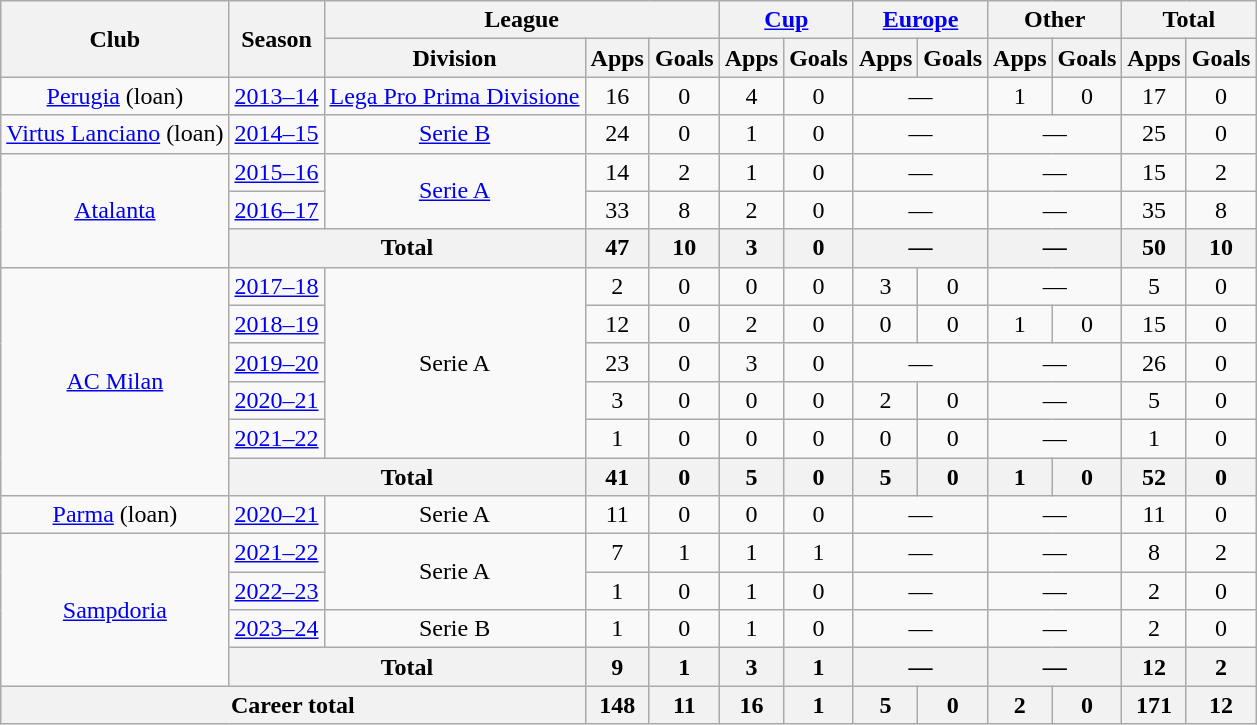<table class="wikitable" style="text-align:center">
<tr>
<th rowspan="2">Club</th>
<th rowspan="2">Season</th>
<th colspan="3">League</th>
<th colspan="2"><a href='#'>Cup</a></th>
<th colspan="2"><a href='#'>Europe</a></th>
<th colspan="2">Other</th>
<th colspan="2">Total</th>
</tr>
<tr>
<th>Division</th>
<th>Apps</th>
<th>Goals</th>
<th>Apps</th>
<th>Goals</th>
<th>Apps</th>
<th>Goals</th>
<th>Apps</th>
<th>Goals</th>
<th>Apps</th>
<th>Goals</th>
</tr>
<tr>
<td><a href='#'>Perugia</a> (loan)</td>
<td><a href='#'>2013–14</a></td>
<td><a href='#'>Lega Pro Prima Divisione</a></td>
<td>16</td>
<td>0</td>
<td>4</td>
<td>0</td>
<td colspan="2">—</td>
<td>1</td>
<td>0</td>
<td>17</td>
<td>0</td>
</tr>
<tr>
<td><a href='#'>Virtus Lanciano</a> (loan)</td>
<td><a href='#'>2014–15</a></td>
<td><a href='#'>Serie B</a></td>
<td>24</td>
<td>0</td>
<td>1</td>
<td>0</td>
<td colspan="2">—</td>
<td colspan="2">—</td>
<td>25</td>
<td>0</td>
</tr>
<tr>
<td rowspan="3"><a href='#'>Atalanta</a></td>
<td><a href='#'>2015–16</a></td>
<td rowspan="2"><a href='#'>Serie A</a></td>
<td>14</td>
<td>2</td>
<td>1</td>
<td>0</td>
<td colspan="2">—</td>
<td colspan="2">—</td>
<td>15</td>
<td>2</td>
</tr>
<tr>
<td><a href='#'>2016–17</a></td>
<td>33</td>
<td>8</td>
<td>2</td>
<td>0</td>
<td colspan="2">—</td>
<td colspan="2">—</td>
<td>35</td>
<td>8</td>
</tr>
<tr>
<th colspan="2">Total</th>
<th>47</th>
<th>10</th>
<th>3</th>
<th>0</th>
<th colspan="2">—</th>
<th colspan="2">—</th>
<th>50</th>
<th>10</th>
</tr>
<tr>
<td rowspan="6"><a href='#'>AC Milan</a></td>
<td><a href='#'>2017–18</a></td>
<td rowspan="5">Serie A</td>
<td>2</td>
<td>0</td>
<td>0</td>
<td>0</td>
<td>3</td>
<td>0</td>
<td colspan="2">—</td>
<td>5</td>
<td>0</td>
</tr>
<tr>
<td><a href='#'>2018–19</a></td>
<td>12</td>
<td>0</td>
<td>2</td>
<td>0</td>
<td>0</td>
<td>0</td>
<td>1</td>
<td>0</td>
<td>15</td>
<td>0</td>
</tr>
<tr>
<td><a href='#'>2019–20</a></td>
<td>23</td>
<td>0</td>
<td>3</td>
<td>0</td>
<td colspan="2">—</td>
<td colspan="2">—</td>
<td>26</td>
<td>0</td>
</tr>
<tr>
<td><a href='#'>2020–21</a></td>
<td>3</td>
<td>0</td>
<td>0</td>
<td>0</td>
<td>2</td>
<td>0</td>
<td colspan="2">—</td>
<td>5</td>
<td>0</td>
</tr>
<tr>
<td><a href='#'>2021–22</a></td>
<td>1</td>
<td>0</td>
<td>0</td>
<td>0</td>
<td>0</td>
<td>0</td>
<td colspan="2">—</td>
<td>1</td>
<td>0</td>
</tr>
<tr>
<th colspan="2">Total</th>
<th>41</th>
<th>0</th>
<th>5</th>
<th>0</th>
<th>5</th>
<th>0</th>
<th>1</th>
<th>0</th>
<th>52</th>
<th>0</th>
</tr>
<tr>
<td><a href='#'>Parma</a> (loan)</td>
<td><a href='#'>2020–21</a></td>
<td>Serie A</td>
<td>11</td>
<td>0</td>
<td>0</td>
<td>0</td>
<td colspan="2">—</td>
<td colspan="2">—</td>
<td>11</td>
<td>0</td>
</tr>
<tr>
<td rowspan="4"><a href='#'>Sampdoria</a></td>
<td><a href='#'>2021–22</a></td>
<td rowspan="2">Serie A</td>
<td>7</td>
<td>1</td>
<td>1</td>
<td>1</td>
<td colspan="2">—</td>
<td colspan="2">—</td>
<td>8</td>
<td>2</td>
</tr>
<tr>
<td><a href='#'>2022–23</a></td>
<td>1</td>
<td>0</td>
<td>1</td>
<td>0</td>
<td colspan="2">—</td>
<td colspan="2">—</td>
<td>2</td>
<td>0</td>
</tr>
<tr>
<td><a href='#'>2023–24</a></td>
<td>Serie B</td>
<td>1</td>
<td>0</td>
<td>1</td>
<td>0</td>
<td colspan="2">—</td>
<td colspan="2">—</td>
<td>2</td>
<td>0</td>
</tr>
<tr>
<th colspan="2">Total</th>
<th>9</th>
<th>1</th>
<th>3</th>
<th>1</th>
<th colspan="2">—</th>
<th colspan="2">—</th>
<th>12</th>
<th>2</th>
</tr>
<tr>
<th colspan="3">Career total</th>
<th>148</th>
<th>11</th>
<th>16</th>
<th>1</th>
<th>5</th>
<th>0</th>
<th>2</th>
<th>0</th>
<th>171</th>
<th>12</th>
</tr>
</table>
